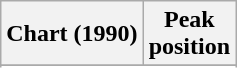<table class="wikitable sortable">
<tr>
<th align="left">Chart (1990)</th>
<th align="center">Peak<br>position</th>
</tr>
<tr>
</tr>
<tr>
</tr>
</table>
